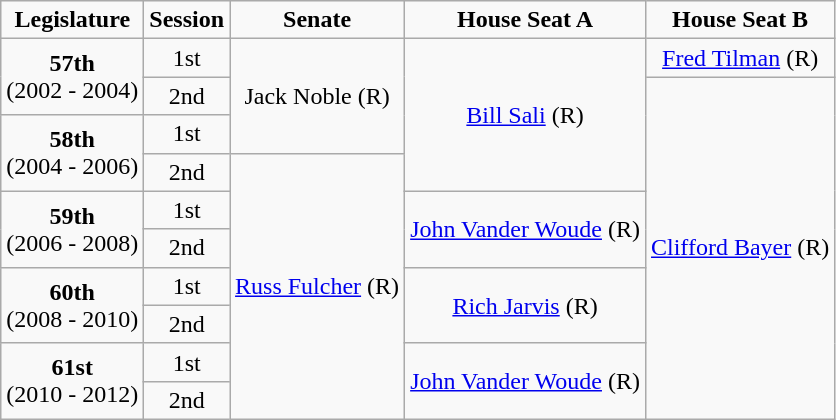<table class=wikitable style="text-align:center">
<tr>
<td><strong>Legislature</strong></td>
<td><strong>Session</strong></td>
<td><strong>Senate</strong></td>
<td><strong>House Seat A</strong></td>
<td><strong>House Seat B</strong></td>
</tr>
<tr>
<td rowspan="2" colspan="1" style="text-align: center;"><strong>57th</strong> <br> (2002 - 2004)</td>
<td>1st</td>
<td rowspan="3" colspan="1" style="text-align: center;" >Jack Noble (R)</td>
<td rowspan="4" colspan="1" style="text-align: center;" ><a href='#'>Bill Sali</a> (R)</td>
<td rowspan="1" colspan="1" style="text-align: center;" ><a href='#'>Fred Tilman</a> (R)</td>
</tr>
<tr>
<td>2nd</td>
<td rowspan="9" colspan="1" style="text-align: center;" ><a href='#'>Clifford Bayer</a> (R)</td>
</tr>
<tr>
<td rowspan="2" colspan="1" style="text-align: center;"><strong>58th</strong> <br> (2004 - 2006)</td>
<td>1st</td>
</tr>
<tr>
<td>2nd</td>
<td rowspan="7" colspan="1" style="text-align: center;" ><a href='#'>Russ Fulcher</a> (R)</td>
</tr>
<tr>
<td rowspan="2" colspan="1" style="text-align: center;"><strong>59th</strong> <br> (2006 - 2008)</td>
<td>1st</td>
<td rowspan="2" colspan="1" style="text-align: center;" ><a href='#'>John Vander Woude</a> (R)</td>
</tr>
<tr>
<td>2nd</td>
</tr>
<tr>
<td rowspan="2" colspan="1" style="text-align: center;"><strong>60th</strong> <br> (2008 - 2010)</td>
<td>1st</td>
<td rowspan="2" colspan="1" style="text-align: center;" ><a href='#'>Rich Jarvis</a> (R)</td>
</tr>
<tr>
<td>2nd</td>
</tr>
<tr>
<td rowspan="2" colspan="1" style="text-align: center;"><strong>61st</strong> <br> (2010 - 2012)</td>
<td>1st</td>
<td rowspan="2" colspan="1" style="text-align: center;" ><a href='#'>John Vander Woude</a> (R)</td>
</tr>
<tr>
<td>2nd</td>
</tr>
</table>
